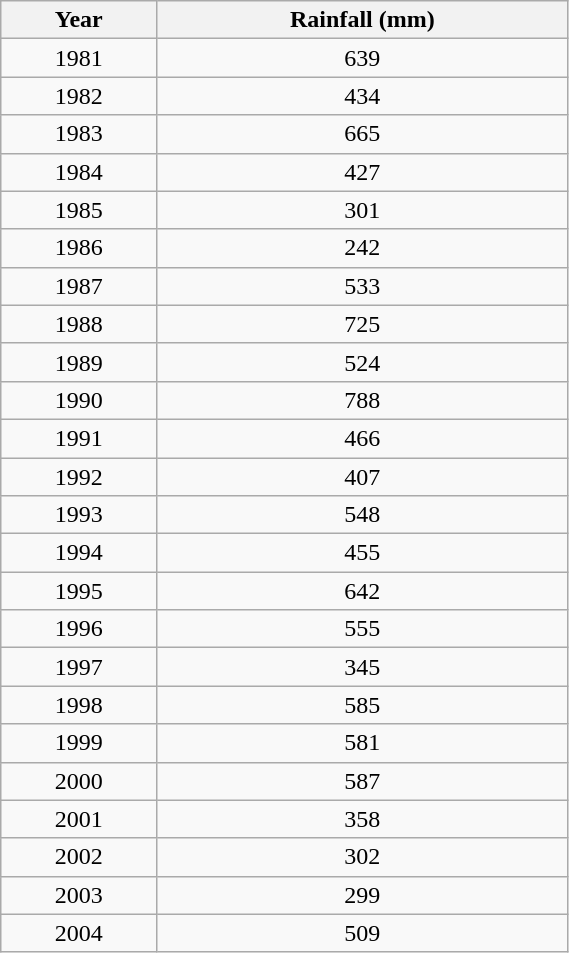<table class="wikitable sortable" style="text-align:center" width=30%>
<tr>
<th>Year</th>
<th>Rainfall (mm)</th>
</tr>
<tr>
<td>1981</td>
<td>639</td>
</tr>
<tr>
<td>1982</td>
<td>434</td>
</tr>
<tr>
<td>1983</td>
<td>665</td>
</tr>
<tr>
<td>1984</td>
<td>427</td>
</tr>
<tr>
<td>1985</td>
<td>301</td>
</tr>
<tr>
<td>1986</td>
<td>242</td>
</tr>
<tr>
<td>1987</td>
<td>533</td>
</tr>
<tr>
<td>1988</td>
<td>725</td>
</tr>
<tr>
<td>1989</td>
<td>524</td>
</tr>
<tr>
<td>1990</td>
<td>788</td>
</tr>
<tr>
<td>1991</td>
<td>466</td>
</tr>
<tr>
<td>1992</td>
<td>407</td>
</tr>
<tr>
<td>1993</td>
<td>548</td>
</tr>
<tr>
<td>1994</td>
<td>455</td>
</tr>
<tr>
<td>1995</td>
<td>642</td>
</tr>
<tr>
<td>1996</td>
<td>555</td>
</tr>
<tr>
<td>1997</td>
<td>345</td>
</tr>
<tr>
<td>1998</td>
<td>585</td>
</tr>
<tr>
<td>1999</td>
<td>581</td>
</tr>
<tr>
<td>2000</td>
<td>587</td>
</tr>
<tr>
<td>2001</td>
<td>358</td>
</tr>
<tr>
<td>2002</td>
<td>302</td>
</tr>
<tr>
<td>2003</td>
<td>299</td>
</tr>
<tr>
<td>2004</td>
<td>509</td>
</tr>
</table>
